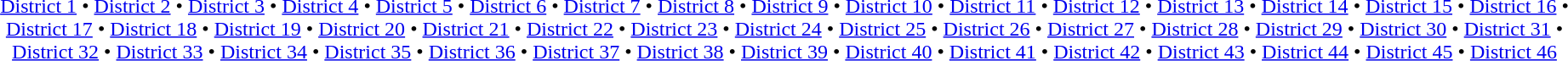<table id=toc class=toc summary=Contents>
<tr>
<td align=center><br><a href='#'>District 1</a> • <a href='#'>District 2</a> • <a href='#'>District 3</a> • <a href='#'>District 4</a> • <a href='#'>District 5</a> • <a href='#'>District 6</a> • <a href='#'>District 7</a> • <a href='#'>District 8</a> • <a href='#'>District 9</a> • <a href='#'>District 10</a> • <a href='#'>District 11</a> • <a href='#'>District 12</a> • <a href='#'>District 13</a> • <a href='#'>District 14</a> • <a href='#'>District 15</a> • <a href='#'>District 16</a> • <a href='#'>District 17</a> • <a href='#'>District 18</a> • <a href='#'>District 19</a> • <a href='#'>District 20</a> • <a href='#'>District 21</a> • <a href='#'>District 22</a> • <a href='#'>District 23</a> • <a href='#'>District 24</a> • <a href='#'>District 25</a> • <a href='#'>District 26</a> • <a href='#'>District 27</a> • <a href='#'>District 28</a> • <a href='#'>District 29</a> • <a href='#'>District 30</a> • <a href='#'>District 31</a> • <a href='#'>District 32</a> • <a href='#'>District 33</a> • <a href='#'>District 34</a> • <a href='#'>District 35</a> • <a href='#'>District 36</a> • <a href='#'>District 37</a> • <a href='#'>District 38</a> • <a href='#'>District 39</a> • <a href='#'>District 40</a> • <a href='#'>District 41</a> • <a href='#'>District 42</a> • <a href='#'>District 43</a> • <a href='#'>District 44</a> • <a href='#'>District 45</a> • <a href='#'>District 46</a></td>
</tr>
</table>
